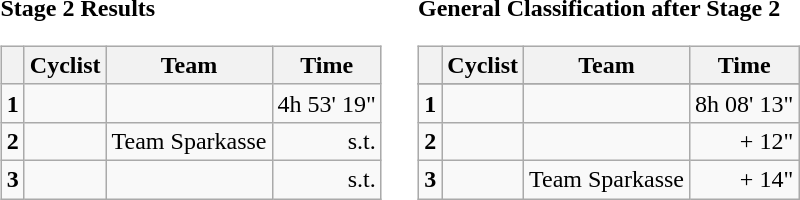<table>
<tr>
<td><strong>Stage 2 Results</strong><br><table class="wikitable">
<tr>
<th></th>
<th>Cyclist</th>
<th>Team</th>
<th>Time</th>
</tr>
<tr>
<td><strong>1</strong></td>
<td> </td>
<td></td>
<td align=right>4h 53' 19"</td>
</tr>
<tr>
<td><strong>2</strong></td>
<td></td>
<td>Team Sparkasse</td>
<td align=right>s.t.</td>
</tr>
<tr>
<td><strong>3</strong></td>
<td></td>
<td></td>
<td align=right>s.t.</td>
</tr>
</table>
</td>
<td></td>
<td><strong>General Classification after Stage 2</strong><br><table class="wikitable">
<tr>
<th></th>
<th>Cyclist</th>
<th>Team</th>
<th>Time</th>
</tr>
<tr>
</tr>
<tr>
<td><strong>1</strong></td>
<td> </td>
<td></td>
<td align=right>8h 08' 13"</td>
</tr>
<tr>
<td><strong>2</strong></td>
<td></td>
<td></td>
<td align=right>+ 12"</td>
</tr>
<tr>
<td><strong>3</strong></td>
<td></td>
<td>Team Sparkasse</td>
<td align=right>+ 14"</td>
</tr>
</table>
</td>
</tr>
</table>
